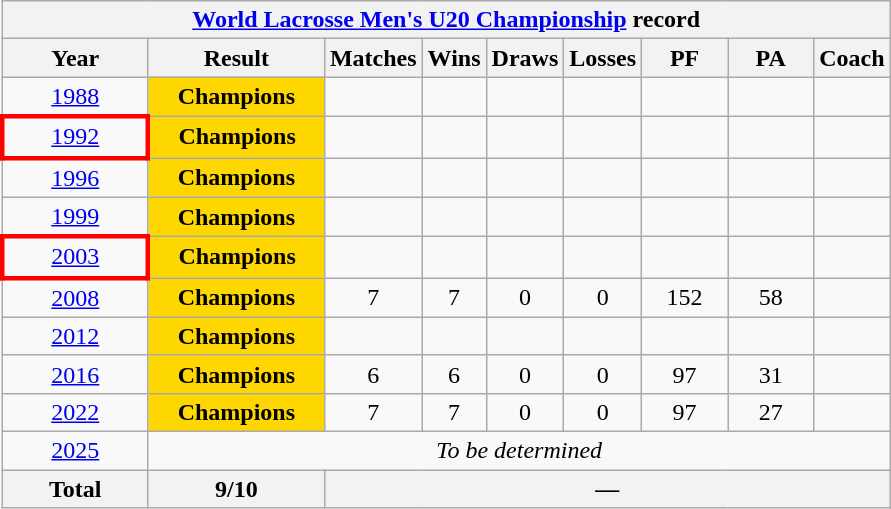<table class="wikitable"  style="text-align:center;">
<tr>
<th colspan=9><strong><a href='#'>World Lacrosse Men's U20 Championship</a> record</strong></th>
</tr>
<tr>
<th width=90>Year</th>
<th width=110>Result</th>
<th>Matches</th>
<th>Wins</th>
<th>Draws</th>
<th>Losses</th>
<th width=50>PF</th>
<th width=50>PA</th>
<th>Coach</th>
</tr>
<tr>
<td> <a href='#'>1988</a></td>
<td style="background:gold;"><strong>Champions</strong></td>
<td></td>
<td></td>
<td></td>
<td></td>
<td></td>
<td></td>
<td></td>
</tr>
<tr>
<td style="border: 3px solid red"> <a href='#'>1992</a></td>
<td style="background:gold;"><strong>Champions</strong></td>
<td></td>
<td></td>
<td></td>
<td></td>
<td></td>
<td></td>
<td></td>
</tr>
<tr>
<td> <a href='#'>1996</a></td>
<td style="background:gold;"><strong>Champions</strong></td>
<td></td>
<td></td>
<td></td>
<td></td>
<td></td>
<td></td>
<td></td>
</tr>
<tr>
<td> <a href='#'>1999</a></td>
<td style="background:gold;"><strong>Champions</strong></td>
<td></td>
<td></td>
<td></td>
<td></td>
<td></td>
<td></td>
<td></td>
</tr>
<tr>
<td style="border: 3px solid red"> <a href='#'>2003</a></td>
<td style="background:gold;"><strong>Champions</strong></td>
<td></td>
<td></td>
<td></td>
<td></td>
<td></td>
<td></td>
<td></td>
</tr>
<tr>
<td> <a href='#'>2008</a></td>
<td style="background:gold;"><strong>Champions</strong></td>
<td>7</td>
<td>7</td>
<td>0</td>
<td>0</td>
<td>152</td>
<td>58</td>
<td></td>
</tr>
<tr>
<td> <a href='#'>2012</a></td>
<td style="background:gold;"><strong>Champions</strong></td>
<td></td>
<td></td>
<td></td>
<td></td>
<td></td>
<td></td>
<td></td>
</tr>
<tr>
<td> <a href='#'>2016</a></td>
<td style="background:gold;"><strong>Champions</strong></td>
<td>6</td>
<td>6</td>
<td>0</td>
<td>0</td>
<td>97</td>
<td>31</td>
<td></td>
</tr>
<tr>
<td> <a href='#'>2022</a></td>
<td style="background:gold;"><strong>Champions</strong></td>
<td>7</td>
<td>7</td>
<td>0</td>
<td>0</td>
<td>97</td>
<td>27</td>
<td></td>
</tr>
<tr>
<td> <a href='#'>2025</a></td>
<td colspan=8><em>To be determined</em></td>
</tr>
<tr>
<th>Total</th>
<th>9/10</th>
<th colspan=7>—</th>
</tr>
</table>
